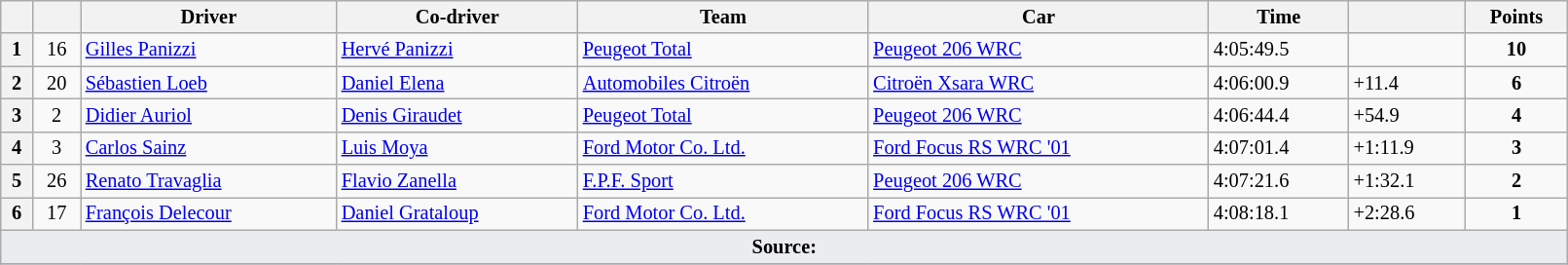<table class="wikitable" width=85% style="font-size: 85%;">
<tr>
<th></th>
<th></th>
<th>Driver</th>
<th>Co-driver</th>
<th>Team</th>
<th>Car</th>
<th>Time</th>
<th></th>
<th>Points</th>
</tr>
<tr>
<th>1</th>
<td align="center">16</td>
<td> <a href='#'>Gilles Panizzi</a></td>
<td> <a href='#'>Hervé Panizzi</a></td>
<td> <a href='#'>Peugeot Total</a></td>
<td><a href='#'>Peugeot 206 WRC</a></td>
<td>4:05:49.5</td>
<td></td>
<td align="center"><strong>10</strong></td>
</tr>
<tr>
<th>2</th>
<td align="center">20</td>
<td> <a href='#'>Sébastien Loeb</a></td>
<td> <a href='#'>Daniel Elena</a></td>
<td> <a href='#'>Automobiles Citroën</a></td>
<td><a href='#'>Citroën Xsara WRC</a></td>
<td>4:06:00.9</td>
<td>+11.4</td>
<td align="center"><strong>6</strong></td>
</tr>
<tr>
<th>3</th>
<td align="center">2</td>
<td> <a href='#'>Didier Auriol</a></td>
<td> <a href='#'>Denis Giraudet</a></td>
<td> <a href='#'>Peugeot Total</a></td>
<td><a href='#'>Peugeot 206 WRC</a></td>
<td>4:06:44.4</td>
<td>+54.9</td>
<td align="center"><strong>4</strong></td>
</tr>
<tr>
<th>4</th>
<td align="center">3</td>
<td> <a href='#'>Carlos Sainz</a></td>
<td> <a href='#'>Luis Moya</a></td>
<td> <a href='#'>Ford Motor Co. Ltd.</a></td>
<td><a href='#'>Ford Focus RS WRC '01</a></td>
<td>4:07:01.4</td>
<td>+1:11.9</td>
<td align="center"><strong>3</strong></td>
</tr>
<tr>
<th>5</th>
<td align="center">26</td>
<td> <a href='#'>Renato Travaglia</a></td>
<td> <a href='#'>Flavio Zanella</a></td>
<td> <a href='#'>F.P.F. Sport</a></td>
<td><a href='#'>Peugeot 206 WRC</a></td>
<td>4:07:21.6</td>
<td>+1:32.1</td>
<td align="center"><strong>2</strong></td>
</tr>
<tr>
<th>6</th>
<td align="center">17</td>
<td> <a href='#'>François Delecour</a></td>
<td> <a href='#'>Daniel Grataloup</a></td>
<td> <a href='#'>Ford Motor Co. Ltd.</a></td>
<td><a href='#'>Ford Focus RS WRC '01</a></td>
<td>4:08:18.1</td>
<td>+2:28.6</td>
<td align="center"><strong>1</strong></td>
</tr>
<tr>
<td style="background-color:#EAECF0; text-align:center" colspan="9"><strong>Source:</strong></td>
</tr>
<tr>
</tr>
</table>
